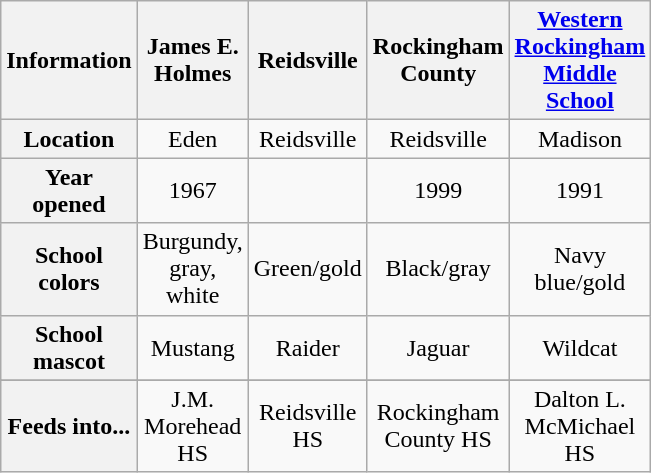<table class="wikitable" style="text-align: center; width: 200px; height: 200px;">
<tr>
<th scope="col">Information</th>
<th scope="col">James E. Holmes</th>
<th scope="col">Reidsville</th>
<th scope="col">Rockingham County</th>
<th scope="col"><a href='#'>Western Rockingham Middle School</a></th>
</tr>
<tr>
<th scope="row">Location</th>
<td>Eden</td>
<td>Reidsville</td>
<td>Reidsville</td>
<td>Madison</td>
</tr>
<tr>
<th scope="row">Year opened</th>
<td>1967</td>
<td></td>
<td>1999</td>
<td>1991</td>
</tr>
<tr>
<th scope="row">School colors</th>
<td>Burgundy, gray, white</td>
<td>Green/gold</td>
<td>Black/gray</td>
<td>Navy blue/gold</td>
</tr>
<tr>
<th scope="row">School mascot</th>
<td>Mustang</td>
<td>Raider</td>
<td>Jaguar</td>
<td>Wildcat</td>
</tr>
<tr>
</tr>
<tr>
</tr>
<tr>
<th scope="row">Feeds into...</th>
<td>J.M. Morehead HS</td>
<td>Reidsville HS</td>
<td>Rockingham County HS</td>
<td>Dalton L. McMichael HS</td>
</tr>
</table>
